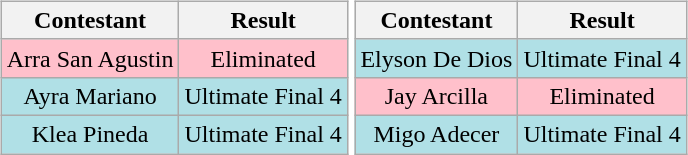<table>
<tr>
<td><br><table class="wikitable sortable nowrap" style="margin:auto; text-align:center">
<tr>
<th scope="col">Contestant</th>
<th scope="col">Result</th>
</tr>
<tr>
<td bgcolor=pink>Arra San Agustin</td>
<td bgcolor=pink>Eliminated</td>
</tr>
<tr>
<td bgcolor=#B0E0E6>Ayra Mariano</td>
<td bgcolor=#B0E0E6>Ultimate Final 4</td>
</tr>
<tr>
<td bgcolor=#B0E0E6>Klea Pineda</td>
<td bgcolor=#B0E0E6>Ultimate Final 4</td>
</tr>
</table>
</td>
<td><br><table class="wikitable sortable nowrap" style="margin:auto; text-align:center">
<tr>
<th scope="col">Contestant</th>
<th scope="col">Result</th>
</tr>
<tr>
<td bgcolor=#B0E0E6>Elyson De Dios</td>
<td bgcolor=#B0E0E6>Ultimate Final 4</td>
</tr>
<tr>
<td bgcolor=pink>Jay Arcilla</td>
<td bgcolor=pink>Eliminated</td>
</tr>
<tr>
<td bgcolor=#B0E0E6>Migo Adecer</td>
<td bgcolor=#B0E0E6>Ultimate Final 4</td>
</tr>
</table>
</td>
</tr>
</table>
